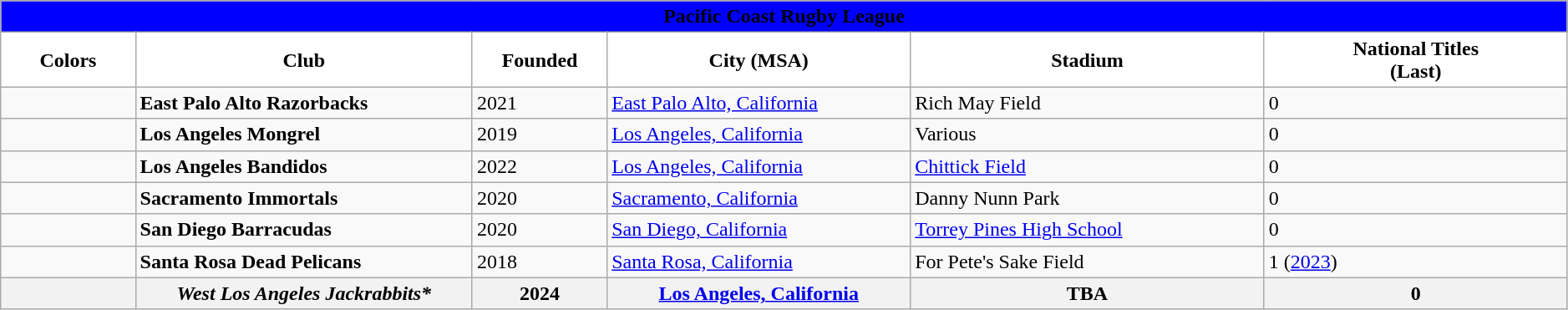<table class="wikitable" style="width: 99%">
<tr>
<td colspan="6" align="center" bgcolor="blue"><strong><span>Pacific Coast Rugby League</span></strong></td>
</tr>
<tr>
<th style="background:white; width:8%">Colors</th>
<th style="background:white; width:20%">Club</th>
<th style="background:white; width:8%">Founded</th>
<th style="background:white; width:18%">City (MSA)</th>
<th style="background:white; width:21% ">Stadium</th>
<th style="background:white; width:18% ">National Titles<br>(Last)</th>
</tr>
<tr>
<td></td>
<td><strong>East Palo Alto Razorbacks</strong></td>
<td>2021</td>
<td><a href='#'>East Palo Alto, California</a></td>
<td>Rich May Field</td>
<td>0</td>
</tr>
<tr>
<td></td>
<td><strong>Los Angeles Mongrel</strong></td>
<td>2019</td>
<td><a href='#'>Los Angeles, California</a></td>
<td>Various</td>
<td>0</td>
</tr>
<tr>
<td></td>
<td><strong>Los Angeles Bandidos</strong></td>
<td>2022</td>
<td><a href='#'>Los Angeles, California</a></td>
<td><a href='#'>Chittick Field</a></td>
<td>0</td>
</tr>
<tr>
<td></td>
<td><strong>Sacramento Immortals</strong></td>
<td>2020</td>
<td><a href='#'>Sacramento, California</a></td>
<td>Danny Nunn Park</td>
<td>0</td>
</tr>
<tr>
<td></td>
<td><strong>San Diego Barracudas</strong></td>
<td>2020</td>
<td><a href='#'>San Diego, California</a></td>
<td><a href='#'>Torrey Pines High School</a></td>
<td>0</td>
</tr>
<tr>
<td></td>
<td><strong>Santa Rosa Dead Pelicans</strong></td>
<td>2018</td>
<td><a href='#'>Santa Rosa, California</a></td>
<td>For Pete's Sake Field</td>
<td>1 (<a href='#'>2023</a>)</td>
</tr>
<tr>
<th></th>
<th><strong><em>West Los Angeles Jackrabbits*</em></strong></th>
<th>2024</th>
<th><a href='#'>Los Angeles, California</a></th>
<th>TBA</th>
<th>0</th>
</tr>
</table>
